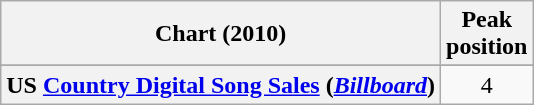<table class="wikitable sortable plainrowheaders">
<tr>
<th>Chart (2010)</th>
<th>Peak<br>position</th>
</tr>
<tr>
</tr>
<tr>
</tr>
<tr>
<th scope="row">US <a href='#'>Country Digital Song Sales</a> (<em><a href='#'>Billboard</a></em>)</th>
<td style="text-align:center;">4</td>
</tr>
</table>
